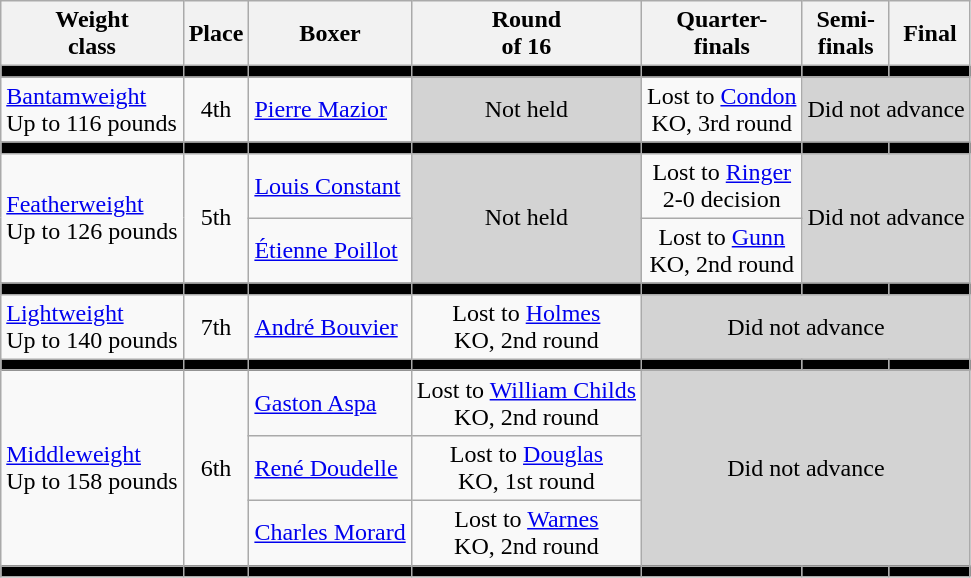<table class=wikitable>
<tr>
<th>Weight <br> class</th>
<th>Place</th>
<th>Boxer</th>
<th>Round <br> of 16</th>
<th>Quarter-<br>finals</th>
<th>Semi-<br>finals</th>
<th>Final</th>
</tr>
<tr bgcolor=black>
<td></td>
<td></td>
<td></td>
<td></td>
<td></td>
<td></td>
<td></td>
</tr>
<tr align=center>
<td align=left><a href='#'>Bantamweight</a> <br> Up to 116 pounds</td>
<td>4th</td>
<td align=left><a href='#'>Pierre Mazior</a></td>
<td bgcolor=lightgray>Not held</td>
<td>Lost to <a href='#'>Condon</a> <br> KO, 3rd round</td>
<td colspan=2 bgcolor=lightgray>Did not advance</td>
</tr>
<tr bgcolor=black>
<td></td>
<td></td>
<td></td>
<td></td>
<td></td>
<td></td>
<td></td>
</tr>
<tr align=center>
<td rowspan=2 align=left><a href='#'>Featherweight</a> <br> Up to 126 pounds</td>
<td rowspan=2>5th</td>
<td align=left><a href='#'>Louis Constant</a></td>
<td rowspan=2 bgcolor=lightgray>Not held</td>
<td>Lost to <a href='#'>Ringer</a> <br> 2-0 decision</td>
<td rowspan=2 colspan=2 bgcolor=lightgray>Did not advance</td>
</tr>
<tr align=center>
<td align=left><a href='#'>Étienne Poillot</a></td>
<td>Lost to <a href='#'>Gunn</a> <br> KO, 2nd round</td>
</tr>
<tr bgcolor=black>
<td></td>
<td></td>
<td></td>
<td></td>
<td></td>
<td></td>
<td></td>
</tr>
<tr align=center>
<td align=left><a href='#'>Lightweight</a> <br> Up to 140 pounds</td>
<td>7th</td>
<td align=left><a href='#'>André Bouvier</a></td>
<td>Lost to <a href='#'>Holmes</a> <br> KO, 2nd round</td>
<td colspan=3 bgcolor=lightgray>Did not advance</td>
</tr>
<tr bgcolor=black>
<td></td>
<td></td>
<td></td>
<td></td>
<td></td>
<td></td>
<td></td>
</tr>
<tr align=center>
<td rowspan=3 align=left><a href='#'>Middleweight</a> <br> Up to 158 pounds</td>
<td rowspan=3>6th</td>
<td align=left><a href='#'>Gaston Aspa</a></td>
<td>Lost to <a href='#'>William Childs</a> <br> KO, 2nd round</td>
<td rowspan=3 colspan=3 bgcolor=lightgray>Did not advance</td>
</tr>
<tr align=center>
<td align=left><a href='#'>René Doudelle</a></td>
<td>Lost to <a href='#'>Douglas</a> <br> KO, 1st round</td>
</tr>
<tr align=center>
<td align=left><a href='#'>Charles Morard</a></td>
<td>Lost to <a href='#'>Warnes</a> <br> KO, 2nd round</td>
</tr>
<tr bgcolor=black>
<td></td>
<td></td>
<td></td>
<td></td>
<td></td>
<td></td>
<td></td>
</tr>
</table>
